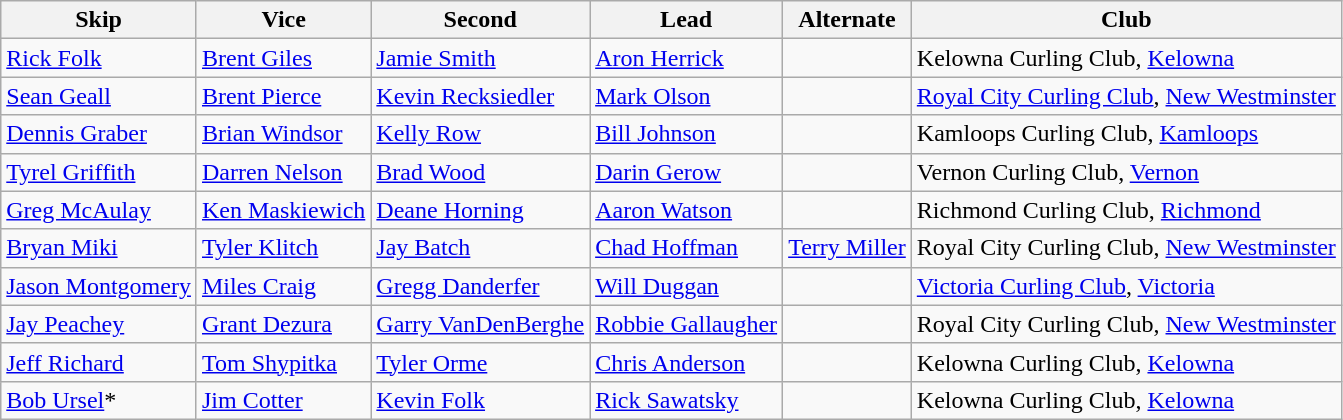<table class="wikitable" border="1">
<tr>
<th>Skip</th>
<th>Vice</th>
<th>Second</th>
<th>Lead</th>
<th>Alternate</th>
<th>Club</th>
</tr>
<tr>
<td><a href='#'>Rick Folk</a></td>
<td><a href='#'>Brent Giles</a></td>
<td><a href='#'>Jamie Smith</a></td>
<td><a href='#'>Aron Herrick</a></td>
<td></td>
<td>Kelowna Curling Club, <a href='#'>Kelowna</a></td>
</tr>
<tr>
<td><a href='#'>Sean Geall</a></td>
<td><a href='#'>Brent Pierce</a></td>
<td><a href='#'>Kevin Recksiedler</a></td>
<td><a href='#'>Mark Olson</a></td>
<td></td>
<td><a href='#'>Royal City Curling Club</a>, <a href='#'>New Westminster</a></td>
</tr>
<tr>
<td><a href='#'>Dennis Graber</a></td>
<td><a href='#'>Brian Windsor</a></td>
<td><a href='#'>Kelly Row</a></td>
<td><a href='#'>Bill Johnson</a></td>
<td></td>
<td>Kamloops Curling Club, <a href='#'>Kamloops</a></td>
</tr>
<tr>
<td><a href='#'>Tyrel Griffith</a></td>
<td><a href='#'>Darren Nelson</a></td>
<td><a href='#'>Brad Wood</a></td>
<td><a href='#'>Darin Gerow</a></td>
<td></td>
<td>Vernon Curling Club, <a href='#'>Vernon</a></td>
</tr>
<tr>
<td><a href='#'>Greg McAulay</a></td>
<td><a href='#'>Ken Maskiewich</a></td>
<td><a href='#'>Deane Horning</a></td>
<td><a href='#'>Aaron Watson</a></td>
<td></td>
<td>Richmond Curling Club, <a href='#'>Richmond</a></td>
</tr>
<tr>
<td><a href='#'>Bryan Miki</a></td>
<td><a href='#'>Tyler Klitch</a></td>
<td><a href='#'>Jay Batch</a></td>
<td><a href='#'>Chad Hoffman</a></td>
<td><a href='#'>Terry Miller</a></td>
<td>Royal City Curling Club, <a href='#'>New Westminster</a></td>
</tr>
<tr>
<td><a href='#'>Jason Montgomery</a></td>
<td><a href='#'>Miles Craig</a></td>
<td><a href='#'>Gregg Danderfer</a></td>
<td><a href='#'>Will Duggan</a></td>
<td></td>
<td><a href='#'>Victoria Curling Club</a>, <a href='#'>Victoria</a></td>
</tr>
<tr>
<td><a href='#'>Jay Peachey</a></td>
<td><a href='#'>Grant Dezura</a></td>
<td><a href='#'>Garry VanDenBerghe</a></td>
<td><a href='#'>Robbie Gallaugher</a></td>
<td></td>
<td>Royal City Curling Club, <a href='#'>New Westminster</a></td>
</tr>
<tr>
<td><a href='#'>Jeff Richard</a></td>
<td><a href='#'>Tom Shypitka</a></td>
<td><a href='#'>Tyler Orme</a></td>
<td><a href='#'>Chris Anderson</a></td>
<td></td>
<td>Kelowna Curling Club, <a href='#'>Kelowna</a></td>
</tr>
<tr>
<td><a href='#'>Bob Ursel</a>*</td>
<td><a href='#'>Jim Cotter</a></td>
<td><a href='#'>Kevin Folk</a></td>
<td><a href='#'>Rick Sawatsky</a></td>
<td></td>
<td>Kelowna Curling Club, <a href='#'>Kelowna</a></td>
</tr>
</table>
